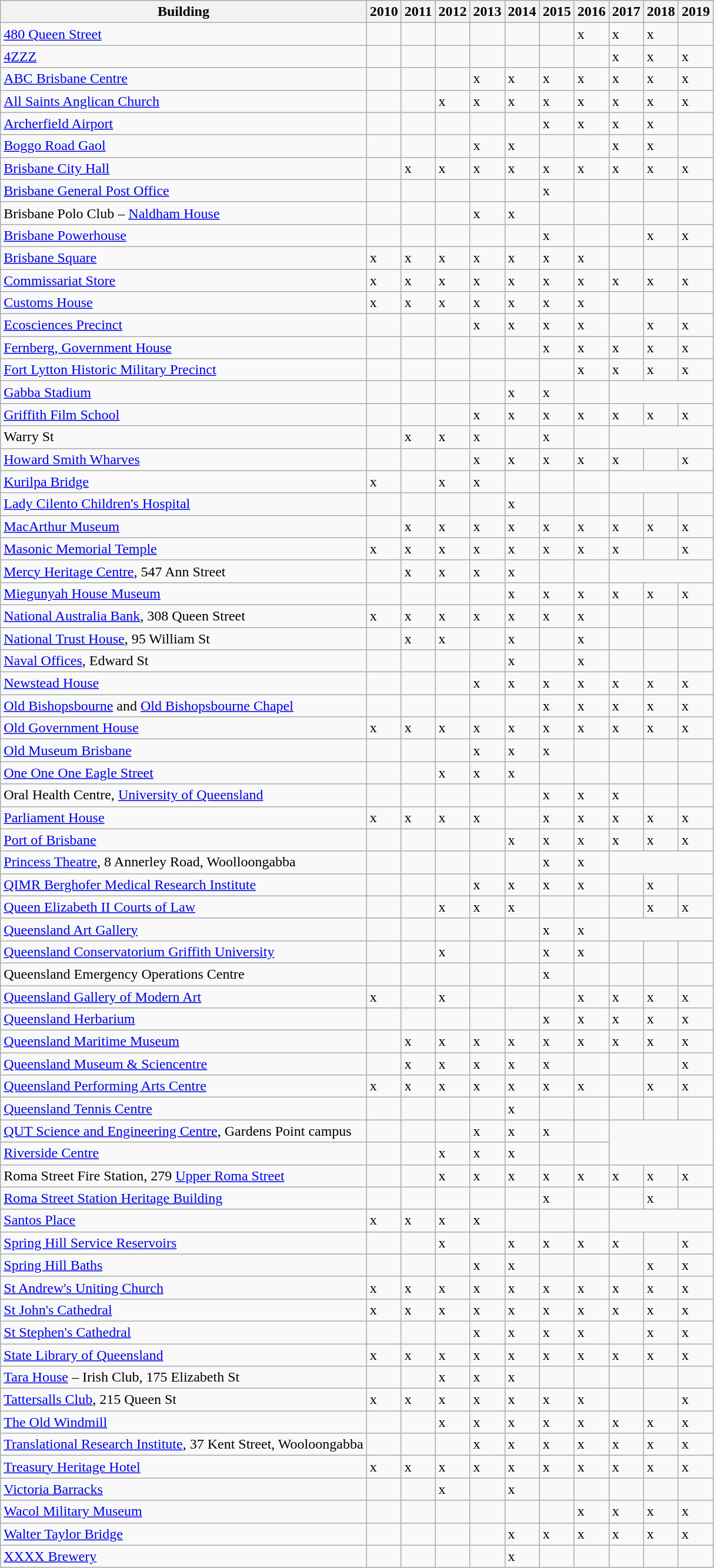<table class="wikitable sortable">
<tr>
<th>Building</th>
<th>2010</th>
<th>2011</th>
<th>2012</th>
<th>2013</th>
<th>2014</th>
<th>2015</th>
<th>2016</th>
<th class="sortable">2017</th>
<th>2018</th>
<th>2019</th>
</tr>
<tr>
<td><a href='#'>480 Queen Street</a></td>
<td></td>
<td></td>
<td></td>
<td></td>
<td></td>
<td></td>
<td>x</td>
<td>x</td>
<td>x</td>
<td></td>
</tr>
<tr>
<td><a href='#'>4ZZZ</a></td>
<td></td>
<td></td>
<td></td>
<td></td>
<td></td>
<td></td>
<td></td>
<td>x</td>
<td>x</td>
<td>x</td>
</tr>
<tr>
<td><a href='#'>ABC Brisbane Centre</a></td>
<td></td>
<td></td>
<td></td>
<td>x</td>
<td>x</td>
<td>x</td>
<td>x</td>
<td>x</td>
<td>x</td>
<td>x</td>
</tr>
<tr>
<td><a href='#'>All Saints Anglican Church</a></td>
<td></td>
<td></td>
<td>x</td>
<td>x</td>
<td>x</td>
<td>x</td>
<td>x</td>
<td>x</td>
<td>x</td>
<td>x</td>
</tr>
<tr>
<td><a href='#'>Archerfield Airport</a></td>
<td></td>
<td></td>
<td></td>
<td></td>
<td></td>
<td>x</td>
<td>x</td>
<td>x</td>
<td>x</td>
<td></td>
</tr>
<tr>
<td><a href='#'>Boggo Road Gaol</a></td>
<td></td>
<td></td>
<td></td>
<td>x</td>
<td>x</td>
<td></td>
<td></td>
<td>x</td>
<td>x</td>
<td></td>
</tr>
<tr>
<td><a href='#'>Brisbane City Hall</a></td>
<td></td>
<td>x</td>
<td>x</td>
<td>x</td>
<td>x</td>
<td>x</td>
<td>x</td>
<td>x</td>
<td>x</td>
<td>x</td>
</tr>
<tr>
<td><a href='#'>Brisbane General Post Office</a></td>
<td></td>
<td></td>
<td></td>
<td></td>
<td></td>
<td>x</td>
<td></td>
<td></td>
<td></td>
<td></td>
</tr>
<tr>
<td>Brisbane Polo Club – <a href='#'>Naldham House</a></td>
<td></td>
<td></td>
<td></td>
<td>x</td>
<td>x</td>
<td></td>
<td></td>
<td></td>
<td></td>
<td></td>
</tr>
<tr>
<td><a href='#'>Brisbane Powerhouse</a></td>
<td></td>
<td></td>
<td></td>
<td></td>
<td></td>
<td>x</td>
<td></td>
<td></td>
<td>x</td>
<td>x</td>
</tr>
<tr>
<td><a href='#'>Brisbane Square</a></td>
<td>x</td>
<td>x</td>
<td>x</td>
<td>x</td>
<td>x</td>
<td>x</td>
<td>x</td>
<td></td>
<td></td>
<td></td>
</tr>
<tr>
<td><a href='#'>Commissariat Store</a></td>
<td>x</td>
<td>x</td>
<td>x</td>
<td>x</td>
<td>x</td>
<td>x</td>
<td>x</td>
<td>x</td>
<td>x</td>
<td>x</td>
</tr>
<tr>
<td><a href='#'>Customs House</a></td>
<td>x</td>
<td>x</td>
<td>x</td>
<td>x</td>
<td>x</td>
<td>x</td>
<td>x</td>
<td></td>
<td></td>
<td></td>
</tr>
<tr>
<td><a href='#'>Ecosciences Precinct</a></td>
<td></td>
<td></td>
<td></td>
<td>x</td>
<td>x</td>
<td>x</td>
<td>x</td>
<td></td>
<td>x</td>
<td>x</td>
</tr>
<tr>
<td><a href='#'>Fernberg, Government House</a></td>
<td></td>
<td></td>
<td></td>
<td></td>
<td></td>
<td>x</td>
<td>x</td>
<td>x</td>
<td>x</td>
<td>x</td>
</tr>
<tr>
<td><a href='#'>Fort Lytton Historic Military Precinct</a></td>
<td></td>
<td></td>
<td></td>
<td></td>
<td></td>
<td></td>
<td>x</td>
<td>x</td>
<td>x</td>
<td>x</td>
</tr>
<tr>
<td><a href='#'>Gabba Stadium</a></td>
<td></td>
<td></td>
<td></td>
<td></td>
<td>x</td>
<td>x</td>
<td></td>
</tr>
<tr>
<td><a href='#'>Griffith Film School</a></td>
<td></td>
<td></td>
<td></td>
<td>x</td>
<td>x</td>
<td>x</td>
<td>x</td>
<td>x</td>
<td>x</td>
<td>x</td>
</tr>
<tr>
<td> Warry St</td>
<td></td>
<td>x</td>
<td>x</td>
<td>x</td>
<td></td>
<td>x</td>
<td></td>
</tr>
<tr>
<td><a href='#'>Howard Smith Wharves</a></td>
<td></td>
<td></td>
<td></td>
<td>x</td>
<td>x</td>
<td>x</td>
<td>x</td>
<td>x</td>
<td></td>
<td>x</td>
</tr>
<tr>
<td><a href='#'>Kurilpa Bridge</a></td>
<td>x</td>
<td></td>
<td>x</td>
<td>x</td>
<td></td>
<td></td>
<td></td>
</tr>
<tr>
<td><a href='#'>Lady Cilento Children's Hospital</a></td>
<td></td>
<td></td>
<td></td>
<td></td>
<td>x</td>
<td></td>
<td></td>
<td></td>
<td></td>
<td></td>
</tr>
<tr>
<td><a href='#'>MacArthur Museum</a></td>
<td></td>
<td>x</td>
<td>x</td>
<td>x</td>
<td>x</td>
<td>x</td>
<td>x</td>
<td>x</td>
<td>x</td>
<td>x</td>
</tr>
<tr>
<td><a href='#'>Masonic Memorial Temple</a></td>
<td>x</td>
<td>x</td>
<td>x</td>
<td>x</td>
<td>x</td>
<td>x</td>
<td>x</td>
<td>x</td>
<td></td>
<td>x</td>
</tr>
<tr>
<td><a href='#'>Mercy Heritage Centre</a>, 547 Ann Street</td>
<td></td>
<td>x</td>
<td>x</td>
<td>x</td>
<td>x</td>
<td></td>
<td></td>
</tr>
<tr>
<td><a href='#'>Miegunyah House Museum</a></td>
<td></td>
<td></td>
<td></td>
<td></td>
<td>x</td>
<td>x</td>
<td>x</td>
<td>x</td>
<td>x</td>
<td>x</td>
</tr>
<tr>
<td><a href='#'>National Australia Bank</a>, 308 Queen Street</td>
<td>x</td>
<td>x</td>
<td>x</td>
<td>x</td>
<td>x</td>
<td>x</td>
<td>x</td>
<td></td>
<td></td>
<td></td>
</tr>
<tr>
<td><a href='#'>National Trust House</a>, 95 William St</td>
<td></td>
<td>x</td>
<td>x</td>
<td></td>
<td>x</td>
<td></td>
<td>x</td>
<td></td>
<td></td>
<td></td>
</tr>
<tr>
<td><a href='#'>Naval Offices</a>, Edward St</td>
<td></td>
<td></td>
<td></td>
<td></td>
<td>x</td>
<td></td>
<td>x</td>
<td></td>
<td></td>
<td></td>
</tr>
<tr>
<td><a href='#'>Newstead House</a></td>
<td></td>
<td></td>
<td></td>
<td>x</td>
<td>x</td>
<td>x</td>
<td>x</td>
<td>x</td>
<td>x</td>
<td>x</td>
</tr>
<tr>
<td><a href='#'>Old Bishopsbourne</a> and <a href='#'>Old Bishopsbourne Chapel</a></td>
<td></td>
<td></td>
<td></td>
<td></td>
<td></td>
<td>x</td>
<td>x</td>
<td>x</td>
<td>x</td>
<td>x</td>
</tr>
<tr>
<td><a href='#'>Old Government House</a></td>
<td>x</td>
<td>x</td>
<td>x</td>
<td>x</td>
<td>x</td>
<td>x</td>
<td>x</td>
<td>x</td>
<td>x</td>
<td>x</td>
</tr>
<tr>
<td><a href='#'>Old Museum Brisbane</a></td>
<td></td>
<td></td>
<td></td>
<td>x</td>
<td>x</td>
<td>x</td>
<td></td>
<td></td>
<td></td>
<td></td>
</tr>
<tr>
<td><a href='#'>One One One Eagle Street</a></td>
<td></td>
<td></td>
<td>x</td>
<td>x</td>
<td>x</td>
<td></td>
<td></td>
<td></td>
<td></td>
<td></td>
</tr>
<tr>
<td>Oral Health Centre, <a href='#'>University of Queensland</a></td>
<td></td>
<td></td>
<td></td>
<td></td>
<td></td>
<td>x</td>
<td>x</td>
<td>x</td>
<td></td>
<td></td>
</tr>
<tr>
<td><a href='#'>Parliament House</a></td>
<td>x</td>
<td>x</td>
<td>x</td>
<td>x</td>
<td></td>
<td>x</td>
<td>x</td>
<td>x</td>
<td>x</td>
<td>x</td>
</tr>
<tr>
<td><a href='#'>Port of Brisbane</a></td>
<td></td>
<td></td>
<td></td>
<td></td>
<td>x</td>
<td>x</td>
<td>x</td>
<td>x</td>
<td>x</td>
<td>x</td>
</tr>
<tr>
<td><a href='#'>Princess Theatre</a>, 8 Annerley Road, Woolloongabba</td>
<td></td>
<td></td>
<td></td>
<td></td>
<td></td>
<td>x</td>
<td>x</td>
</tr>
<tr>
<td><a href='#'>QIMR Berghofer Medical Research Institute</a></td>
<td></td>
<td></td>
<td></td>
<td>x</td>
<td>x</td>
<td>x</td>
<td>x</td>
<td></td>
<td>x</td>
<td></td>
</tr>
<tr>
<td><a href='#'>Queen Elizabeth II Courts of Law</a></td>
<td></td>
<td></td>
<td>x</td>
<td>x</td>
<td>x</td>
<td></td>
<td></td>
<td></td>
<td>x</td>
<td>x</td>
</tr>
<tr>
<td><a href='#'>Queensland Art Gallery</a></td>
<td></td>
<td></td>
<td></td>
<td></td>
<td></td>
<td>x</td>
<td>x</td>
</tr>
<tr>
<td><a href='#'>Queensland Conservatorium Griffith University</a></td>
<td></td>
<td></td>
<td>x</td>
<td></td>
<td></td>
<td>x</td>
<td>x</td>
<td></td>
<td></td>
<td></td>
</tr>
<tr>
<td>Queensland Emergency Operations Centre</td>
<td></td>
<td></td>
<td></td>
<td></td>
<td></td>
<td>x</td>
<td></td>
<td></td>
<td></td>
<td></td>
</tr>
<tr>
<td><a href='#'>Queensland Gallery of Modern Art</a></td>
<td>x</td>
<td></td>
<td>x</td>
<td></td>
<td></td>
<td></td>
<td>x</td>
<td>x</td>
<td>x</td>
<td>x</td>
</tr>
<tr>
<td><a href='#'>Queensland Herbarium</a></td>
<td></td>
<td></td>
<td></td>
<td></td>
<td></td>
<td>x</td>
<td>x</td>
<td>x</td>
<td>x</td>
<td>x</td>
</tr>
<tr>
<td><a href='#'>Queensland Maritime Museum</a></td>
<td></td>
<td>x</td>
<td>x</td>
<td>x</td>
<td>x</td>
<td>x</td>
<td>x</td>
<td>x</td>
<td>x</td>
<td>x</td>
</tr>
<tr>
<td><a href='#'>Queensland Museum & Sciencentre</a></td>
<td></td>
<td>x</td>
<td>x</td>
<td>x</td>
<td>x</td>
<td>x</td>
<td></td>
<td></td>
<td></td>
<td>x</td>
</tr>
<tr>
<td><a href='#'>Queensland Performing Arts Centre</a></td>
<td>x</td>
<td>x</td>
<td>x</td>
<td>x</td>
<td>x</td>
<td>x</td>
<td>x</td>
<td></td>
<td>x</td>
<td>x</td>
</tr>
<tr>
<td><a href='#'>Queensland Tennis Centre</a></td>
<td></td>
<td></td>
<td></td>
<td></td>
<td>x</td>
<td></td>
<td></td>
<td></td>
<td></td>
<td></td>
</tr>
<tr>
<td><a href='#'>QUT Science and Engineering Centre</a>, Gardens Point campus</td>
<td></td>
<td></td>
<td></td>
<td>x</td>
<td>x</td>
<td>x</td>
<td></td>
</tr>
<tr>
<td><a href='#'>Riverside Centre</a></td>
<td></td>
<td></td>
<td>x</td>
<td>x</td>
<td>x</td>
<td></td>
<td></td>
</tr>
<tr>
<td>Roma Street Fire Station, 279 <a href='#'>Upper Roma Street</a></td>
<td></td>
<td></td>
<td>x</td>
<td>x</td>
<td>x</td>
<td>x</td>
<td>x</td>
<td>x</td>
<td>x</td>
<td>x</td>
</tr>
<tr>
<td><a href='#'>Roma Street Station Heritage Building</a></td>
<td></td>
<td></td>
<td></td>
<td></td>
<td></td>
<td>x</td>
<td></td>
<td></td>
<td>x</td>
<td></td>
</tr>
<tr>
<td><a href='#'>Santos Place</a></td>
<td>x</td>
<td>x</td>
<td>x</td>
<td>x</td>
<td></td>
<td></td>
<td></td>
</tr>
<tr>
<td><a href='#'>Spring Hill Service Reservoirs</a></td>
<td></td>
<td></td>
<td>x</td>
<td></td>
<td>x</td>
<td>x</td>
<td>x</td>
<td>x</td>
<td></td>
<td>x</td>
</tr>
<tr>
<td><a href='#'>Spring Hill Baths</a></td>
<td></td>
<td></td>
<td></td>
<td>x</td>
<td>x</td>
<td></td>
<td></td>
<td></td>
<td>x</td>
<td>x</td>
</tr>
<tr>
<td><a href='#'>St Andrew's Uniting Church</a></td>
<td>x</td>
<td>x</td>
<td>x</td>
<td>x</td>
<td>x</td>
<td>x</td>
<td>x</td>
<td>x</td>
<td>x</td>
<td>x</td>
</tr>
<tr>
<td><a href='#'>St John's Cathedral</a></td>
<td>x</td>
<td>x</td>
<td>x</td>
<td>x</td>
<td>x</td>
<td>x</td>
<td>x</td>
<td>x</td>
<td>x</td>
<td>x</td>
</tr>
<tr>
<td><a href='#'>St Stephen's Cathedral</a></td>
<td></td>
<td></td>
<td></td>
<td>x</td>
<td>x</td>
<td>x</td>
<td>x</td>
<td></td>
<td>x</td>
<td>x</td>
</tr>
<tr>
<td><a href='#'>State Library of Queensland</a></td>
<td>x</td>
<td>x</td>
<td>x</td>
<td>x</td>
<td>x</td>
<td>x</td>
<td>x</td>
<td>x</td>
<td>x</td>
<td>x</td>
</tr>
<tr>
<td><a href='#'>Tara House</a> – Irish Club, 175 Elizabeth St</td>
<td></td>
<td></td>
<td>x</td>
<td>x</td>
<td>x</td>
<td></td>
<td></td>
<td></td>
<td></td>
<td></td>
</tr>
<tr>
<td><a href='#'>Tattersalls Club</a>, 215 Queen St</td>
<td>x</td>
<td>x</td>
<td>x</td>
<td>x</td>
<td>x</td>
<td>x</td>
<td>x</td>
<td></td>
<td></td>
<td>x</td>
</tr>
<tr>
<td><a href='#'>The Old Windmill</a></td>
<td></td>
<td></td>
<td>x</td>
<td>x</td>
<td>x</td>
<td>x</td>
<td>x</td>
<td>x</td>
<td>x</td>
<td>x</td>
</tr>
<tr>
<td><a href='#'>Translational Research Institute</a>, 37 Kent Street, Wooloongabba</td>
<td></td>
<td></td>
<td></td>
<td>x</td>
<td>x</td>
<td>x</td>
<td>x</td>
<td>x</td>
<td>x</td>
<td>x</td>
</tr>
<tr>
<td><a href='#'>Treasury Heritage Hotel</a></td>
<td>x</td>
<td>x</td>
<td>x</td>
<td>x</td>
<td>x</td>
<td>x</td>
<td>x</td>
<td>x</td>
<td>x</td>
<td>x</td>
</tr>
<tr>
<td><a href='#'>Victoria Barracks</a></td>
<td></td>
<td></td>
<td>x</td>
<td></td>
<td>x</td>
<td></td>
<td></td>
<td></td>
<td></td>
<td></td>
</tr>
<tr>
<td><a href='#'>Wacol Military Museum</a></td>
<td></td>
<td></td>
<td></td>
<td></td>
<td></td>
<td></td>
<td>x</td>
<td>x</td>
<td>x</td>
<td>x</td>
</tr>
<tr>
<td><a href='#'>Walter Taylor Bridge</a></td>
<td></td>
<td></td>
<td></td>
<td></td>
<td>x</td>
<td>x</td>
<td>x</td>
<td>x</td>
<td>x</td>
<td>x</td>
</tr>
<tr>
<td><a href='#'>XXXX Brewery</a></td>
<td></td>
<td></td>
<td></td>
<td></td>
<td>x</td>
<td></td>
<td></td>
<td></td>
<td></td>
<td></td>
</tr>
</table>
